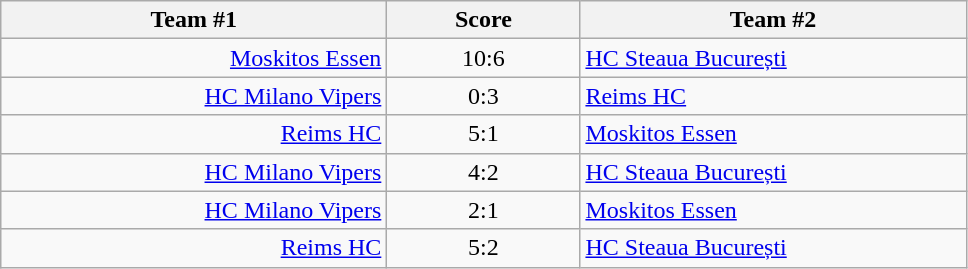<table class="wikitable" style="text-align: center;">
<tr>
<th width=22%>Team #1</th>
<th width=11%>Score</th>
<th width=22%>Team #2</th>
</tr>
<tr>
<td style="text-align: right;"><a href='#'>Moskitos Essen</a> </td>
<td>10:6</td>
<td style="text-align: left;"> <a href='#'>HC Steaua București</a></td>
</tr>
<tr>
<td style="text-align: right;"><a href='#'>HC Milano Vipers</a> </td>
<td>0:3</td>
<td style="text-align: left;"> <a href='#'>Reims HC</a></td>
</tr>
<tr>
<td style="text-align: right;"><a href='#'>Reims HC</a> </td>
<td>5:1</td>
<td style="text-align: left;"> <a href='#'>Moskitos Essen</a></td>
</tr>
<tr>
<td style="text-align: right;"><a href='#'>HC Milano Vipers</a> </td>
<td>4:2</td>
<td style="text-align: left;"> <a href='#'>HC Steaua București</a></td>
</tr>
<tr>
<td style="text-align: right;"><a href='#'>HC Milano Vipers</a> </td>
<td>2:1</td>
<td style="text-align: left;"> <a href='#'>Moskitos Essen</a></td>
</tr>
<tr>
<td style="text-align: right;"><a href='#'>Reims HC</a> </td>
<td>5:2</td>
<td style="text-align: left;"> <a href='#'>HC Steaua București</a></td>
</tr>
</table>
